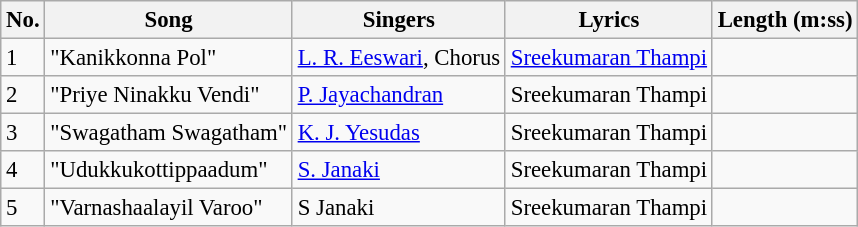<table class="wikitable" style="font-size:95%;">
<tr>
<th>No.</th>
<th>Song</th>
<th>Singers</th>
<th>Lyrics</th>
<th>Length (m:ss)</th>
</tr>
<tr>
<td>1</td>
<td>"Kanikkonna Pol"</td>
<td><a href='#'>L. R. Eeswari</a>, Chorus</td>
<td><a href='#'>Sreekumaran Thampi</a></td>
<td></td>
</tr>
<tr>
<td>2</td>
<td>"Priye Ninakku Vendi"</td>
<td><a href='#'>P. Jayachandran</a></td>
<td>Sreekumaran Thampi</td>
<td></td>
</tr>
<tr>
<td>3</td>
<td>"Swagatham Swagatham"</td>
<td><a href='#'>K. J. Yesudas</a></td>
<td>Sreekumaran Thampi</td>
<td></td>
</tr>
<tr>
<td>4</td>
<td>"Udukkukottippaadum"</td>
<td><a href='#'>S. Janaki</a></td>
<td>Sreekumaran Thampi</td>
<td></td>
</tr>
<tr>
<td>5</td>
<td>"Varnashaalayil Varoo"</td>
<td>S Janaki</td>
<td>Sreekumaran Thampi</td>
<td></td>
</tr>
</table>
